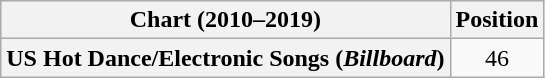<table class="wikitable plainrowheaders" style="text-align:center">
<tr>
<th scope="col">Chart (2010–2019)</th>
<th scope="col">Position</th>
</tr>
<tr>
<th scope="row">US Hot Dance/Electronic Songs (<em>Billboard</em>)</th>
<td>46</td>
</tr>
</table>
